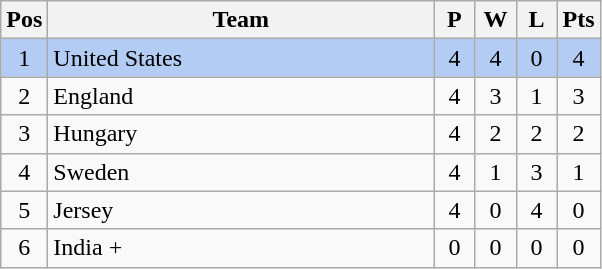<table class="wikitable" style="font-size: 100%">
<tr>
<th width=15>Pos</th>
<th width=250>Team</th>
<th width=20>P</th>
<th width=20>W</th>
<th width=20>L</th>
<th width=20>Pts</th>
</tr>
<tr align=center style="background: #b2ccf4;">
<td>1</td>
<td align="left"> United States</td>
<td>4</td>
<td>4</td>
<td>0</td>
<td>4</td>
</tr>
<tr align=center>
<td>2</td>
<td align="left"> England</td>
<td>4</td>
<td>3</td>
<td>1</td>
<td>3</td>
</tr>
<tr align=center>
<td>3</td>
<td align="left"> Hungary</td>
<td>4</td>
<td>2</td>
<td>2</td>
<td>2</td>
</tr>
<tr align=center>
<td>4</td>
<td align="left"> Sweden</td>
<td>4</td>
<td>1</td>
<td>3</td>
<td>1</td>
</tr>
<tr align=center>
<td>5</td>
<td align="left"> Jersey</td>
<td>4</td>
<td>0</td>
<td>4</td>
<td>0</td>
</tr>
<tr align=center>
<td>6</td>
<td align="left"> India +</td>
<td>0</td>
<td>0</td>
<td>0</td>
<td>0</td>
</tr>
</table>
